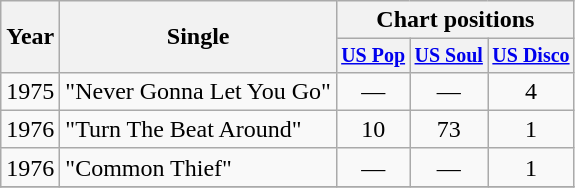<table class="wikitable" style="text-align:center;">
<tr>
<th rowspan="2">Year</th>
<th rowspan="2">Single</th>
<th colspan="3">Chart positions</th>
</tr>
<tr style="font-size:smaller;">
<th><a href='#'>US Pop</a></th>
<th><a href='#'>US Soul</a></th>
<th><a href='#'>US Disco</a></th>
</tr>
<tr>
<td rowspan="1">1975</td>
<td align="left">"Never Gonna Let You Go"</td>
<td>—</td>
<td>—</td>
<td>4</td>
</tr>
<tr>
<td rowspan="1">1976</td>
<td align="left">"Turn The Beat Around"</td>
<td>10</td>
<td>73</td>
<td>1</td>
</tr>
<tr>
<td rowspan="1">1976</td>
<td align="left">"Common Thief"</td>
<td>—</td>
<td>—</td>
<td>1</td>
</tr>
<tr>
</tr>
</table>
